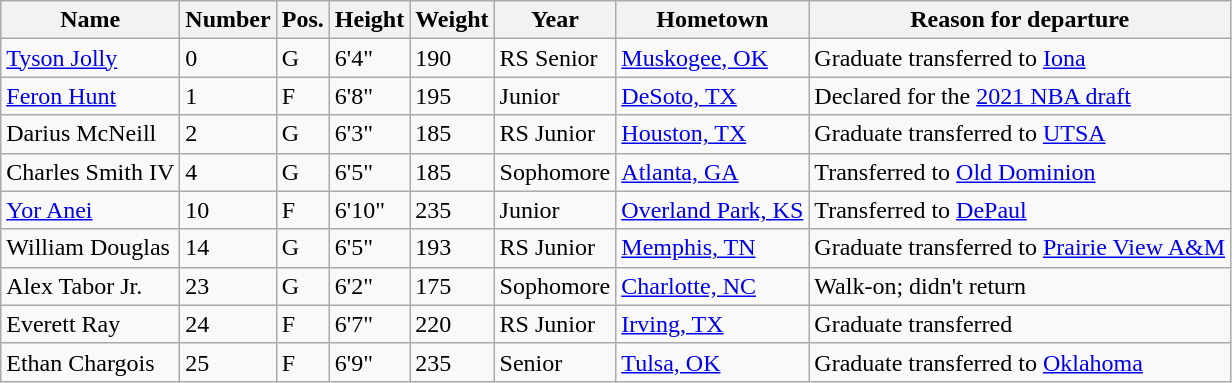<table class="wikitable sortable" border="1">
<tr>
<th>Name</th>
<th>Number</th>
<th>Pos.</th>
<th>Height</th>
<th>Weight</th>
<th>Year</th>
<th>Hometown</th>
<th class="unsortable">Reason for departure</th>
</tr>
<tr>
<td><a href='#'>Tyson Jolly</a></td>
<td>0</td>
<td>G</td>
<td>6'4"</td>
<td>190</td>
<td>RS Senior</td>
<td><a href='#'>Muskogee, OK</a></td>
<td>Graduate transferred to <a href='#'>Iona</a></td>
</tr>
<tr>
<td><a href='#'>Feron Hunt</a></td>
<td>1</td>
<td>F</td>
<td>6'8"</td>
<td>195</td>
<td>Junior</td>
<td><a href='#'>DeSoto, TX</a></td>
<td>Declared for the <a href='#'>2021 NBA draft</a></td>
</tr>
<tr>
<td>Darius McNeill</td>
<td>2</td>
<td>G</td>
<td>6'3"</td>
<td>185</td>
<td>RS Junior</td>
<td><a href='#'>Houston, TX</a></td>
<td>Graduate transferred to <a href='#'>UTSA</a></td>
</tr>
<tr>
<td>Charles Smith IV</td>
<td>4</td>
<td>G</td>
<td>6'5"</td>
<td>185</td>
<td>Sophomore</td>
<td><a href='#'>Atlanta, GA</a></td>
<td>Transferred to <a href='#'>Old Dominion</a></td>
</tr>
<tr>
<td><a href='#'>Yor Anei</a></td>
<td>10</td>
<td>F</td>
<td>6'10"</td>
<td>235</td>
<td>Junior</td>
<td><a href='#'>Overland Park, KS</a></td>
<td>Transferred to <a href='#'>DePaul</a></td>
</tr>
<tr>
<td>William Douglas</td>
<td>14</td>
<td>G</td>
<td>6'5"</td>
<td>193</td>
<td>RS Junior</td>
<td><a href='#'>Memphis, TN</a></td>
<td>Graduate transferred to <a href='#'>Prairie View A&M</a></td>
</tr>
<tr>
<td>Alex Tabor Jr.</td>
<td>23</td>
<td>G</td>
<td>6'2"</td>
<td>175</td>
<td>Sophomore</td>
<td><a href='#'>Charlotte, NC</a></td>
<td>Walk-on; didn't return</td>
</tr>
<tr>
<td>Everett Ray</td>
<td>24</td>
<td>F</td>
<td>6'7"</td>
<td>220</td>
<td>RS Junior</td>
<td><a href='#'>Irving, TX</a></td>
<td>Graduate transferred</td>
</tr>
<tr>
<td>Ethan Chargois</td>
<td>25</td>
<td>F</td>
<td>6'9"</td>
<td>235</td>
<td>Senior</td>
<td><a href='#'>Tulsa, OK</a></td>
<td>Graduate transferred to <a href='#'>Oklahoma</a></td>
</tr>
</table>
